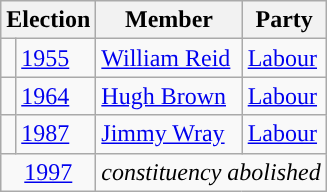<table class="wikitable">
<tr>
<th colspan="2">Election</th>
<th>Member</th>
<th>Party</th>
</tr>
<tr>
<td style="color:inherit;background-color: "></td>
<td><a href='#'>1955</a></td>
<td><a href='#'>William Reid</a></td>
<td><a href='#'>Labour</a></td>
</tr>
<tr>
<td style="color:inherit;background-color: "></td>
<td><a href='#'>1964</a></td>
<td><a href='#'>Hugh Brown</a></td>
<td><a href='#'>Labour</a></td>
</tr>
<tr>
<td style="color:inherit;background-color: "></td>
<td><a href='#'>1987</a></td>
<td><a href='#'>Jimmy Wray</a></td>
<td><a href='#'>Labour</a></td>
</tr>
<tr>
<td colspan="2" align="center"><a href='#'>1997</a></td>
<td colspan="2"><em>constituency abolished</em></td>
</tr>
</table>
